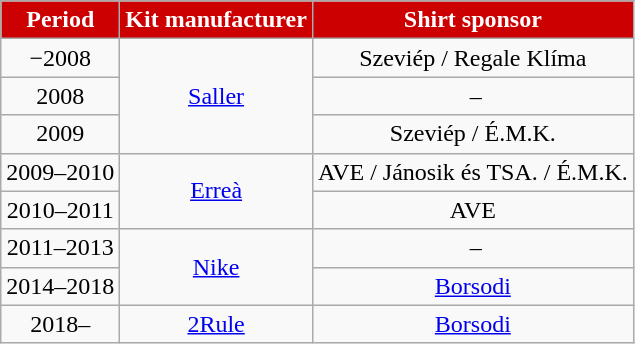<table class="wikitable" style="text-align:center;margin-left:1em">
<tr>
<th style="color:white; background:#CC0000">Period</th>
<th style="color:white; background:#CC0000">Kit manufacturer</th>
<th style="color:white; background:#CC0000">Shirt sponsor</th>
</tr>
<tr>
<td>−2008</td>
<td rowspan=3><a href='#'>Saller</a></td>
<td>Szeviép / Regale Klíma</td>
</tr>
<tr>
<td>2008</td>
<td> –</td>
</tr>
<tr>
<td>2009</td>
<td>Szeviép / É.M.K.</td>
</tr>
<tr>
<td>2009–2010</td>
<td rowspan=2><a href='#'>Erreà</a></td>
<td>AVE / Jánosik és TSA. / É.M.K.</td>
</tr>
<tr>
<td>2010–2011</td>
<td>AVE</td>
</tr>
<tr>
<td>2011–2013</td>
<td rowspan=2><a href='#'>Nike</a></td>
<td> –</td>
</tr>
<tr>
<td>2014–2018</td>
<td><a href='#'>Borsodi</a></td>
</tr>
<tr>
<td>2018–</td>
<td rowspan=1><a href='#'>2Rule</a></td>
<td><a href='#'>Borsodi</a></td>
</tr>
</table>
